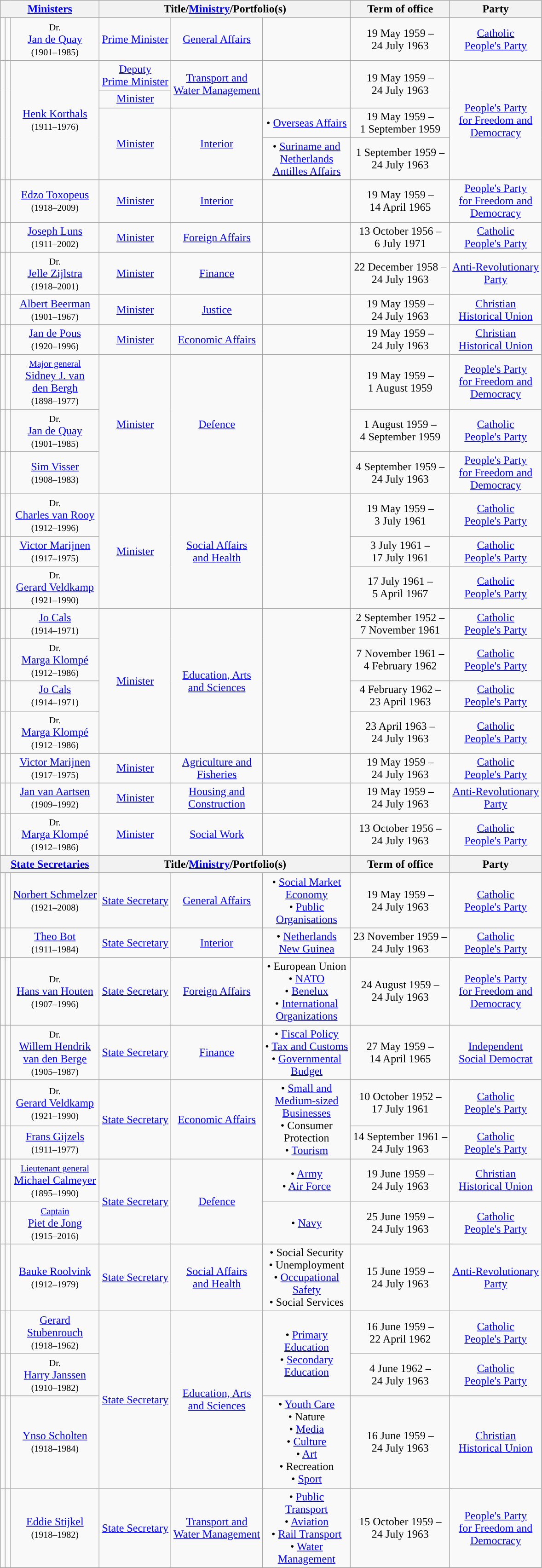<table class="wikitable" style="text-align:center">
<tr>
<th colspan=3><a href='#'>Ministers</a></th>
<th colspan=3>Title/<a href='#'>Ministry</a>/Portfolio(s)</th>
<th>Term of office</th>
<th>Party</th>
</tr>
<tr>
<td style="background:"></td>
<td></td>
<td><small>Dr.</small> <br> <a href='#'>Jan de Quay</a> <br> <small>(1901–1985)</small></td>
<td><a href='#'>Prime Minister</a></td>
<td><a href='#'>General Affairs</a></td>
<td></td>
<td>19 May 1959 – <br> 24 July 1963</td>
<td><a href='#'>Catholic <br> People's Party</a></td>
</tr>
<tr>
<td rowspan=4 style="background:"></td>
<td rowspan=4></td>
<td rowspan=4><a href='#'>Henk Korthals</a> <br> <small>(1911–1976)</small></td>
<td><a href='#'>Deputy <br> Prime Minister</a></td>
<td rowspan=2><a href='#'>Transport and <br> Water Management</a></td>
<td rowspan=2></td>
<td rowspan=2>19 May 1959 – <br> 24 July 1963</td>
<td rowspan=4><a href='#'>People's Party <br> for Freedom and <br> Democracy</a></td>
</tr>
<tr>
<td><a href='#'>Minister</a></td>
</tr>
<tr>
<td rowspan=2><a href='#'>Minister</a></td>
<td rowspan=2><a href='#'>Interior</a></td>
<td>• <a href='#'>Overseas Affairs</a></td>
<td>19 May 1959 – <br> 1 September 1959</td>
</tr>
<tr>
<td>• <a href='#'>Suriname and <br> Netherlands <br> Antilles Affairs</a></td>
<td>1 September 1959 – <br> 24 July 1963</td>
</tr>
<tr>
<td style="background:"></td>
<td></td>
<td><a href='#'>Edzo Toxopeus</a> <br> <small>(1918–2009)</small></td>
<td><a href='#'>Minister</a></td>
<td><a href='#'>Interior</a></td>
<td></td>
<td>19 May 1959 – <br> 14 April 1965 <br> </td>
<td><a href='#'>People's Party <br> for Freedom and <br> Democracy</a></td>
</tr>
<tr>
<td style="background:"></td>
<td></td>
<td><a href='#'>Joseph Luns</a> <br> <small>(1911–2002)</small></td>
<td><a href='#'>Minister</a></td>
<td><a href='#'>Foreign Affairs</a></td>
<td></td>
<td>13 October 1956 – <br> 6 July 1971 <br>  </td>
<td><a href='#'>Catholic <br> People's Party</a></td>
</tr>
<tr>
<td style="background:"></td>
<td></td>
<td><small>Dr.</small> <br> <a href='#'>Jelle Zijlstra</a> <br> <small>(1918–2001)</small></td>
<td><a href='#'>Minister</a></td>
<td><a href='#'>Finance</a></td>
<td></td>
<td>22 December 1958 – <br> 24 July 1963 <br> </td>
<td><a href='#'>Anti-Revolutionary <br> Party</a></td>
</tr>
<tr>
<td style="background:"></td>
<td></td>
<td><a href='#'>Albert Beerman</a> <br> <small>(1901–1967)</small></td>
<td><a href='#'>Minister</a></td>
<td><a href='#'>Justice</a></td>
<td></td>
<td>19 May 1959 – <br> 24 July 1963</td>
<td><a href='#'>Christian <br> Historical Union</a></td>
</tr>
<tr>
<td style="background:"></td>
<td></td>
<td><a href='#'>Jan de Pous</a> <br> <small>(1920–1996)</small></td>
<td><a href='#'>Minister</a></td>
<td><a href='#'>Economic Affairs</a></td>
<td></td>
<td>19 May 1959 – <br> 24 July 1963</td>
<td><a href='#'>Christian <br> Historical Union</a></td>
</tr>
<tr>
<td style="background:"></td>
<td></td>
<td><small><a href='#'>Major general</a></small> <br> <a href='#'>Sidney J. van <br> den Bergh</a> <br> <small>(1898–1977)</small></td>
<td rowspan=3><a href='#'>Minister</a></td>
<td rowspan=3><a href='#'>Defence</a></td>
<td rowspan=3></td>
<td>19 May 1959 – <br> 1 August 1959 <br> </td>
<td><a href='#'>People's Party <br> for Freedom and <br> Democracy</a></td>
</tr>
<tr>
<td style="background:"></td>
<td></td>
<td><small>Dr.</small> <br> <a href='#'>Jan de Quay</a> <br> <small>(1901–1985)</small></td>
<td>1 August 1959 – <br> 4 September 1959 <br> </td>
<td><a href='#'>Catholic <br> People's Party</a></td>
</tr>
<tr>
<td style="background:"></td>
<td></td>
<td><a href='#'>Sim Visser</a> <br> <small>(1908–1983)</small></td>
<td>4 September 1959 – <br> 24 July 1963</td>
<td><a href='#'>People's Party <br> for Freedom and <br> Democracy</a></td>
</tr>
<tr>
<td style="background:"></td>
<td></td>
<td><small>Dr.</small> <br> <a href='#'>Charles van Rooy</a> <br> <small>(1912–1996)</small></td>
<td rowspan=3><a href='#'>Minister</a></td>
<td rowspan=3><a href='#'>Social Affairs</a> <br> <a href='#'>and Health</a></td>
<td rowspan=3></td>
<td>19 May 1959 – <br> 3 July 1961 <br> </td>
<td><a href='#'>Catholic <br> People's Party</a></td>
</tr>
<tr>
<td style="background:"></td>
<td></td>
<td><a href='#'>Victor Marijnen</a> <br> <small>(1917–1975)</small></td>
<td>3 July 1961 – <br> 17 July 1961 <br> </td>
<td><a href='#'>Catholic <br> People's Party</a></td>
</tr>
<tr>
<td style="background:"></td>
<td></td>
<td><small>Dr.</small> <br> <a href='#'>Gerard Veldkamp</a> <br> <small>(1921–1990)</small></td>
<td>17 July 1961 – <br> 5 April 1967 <br> </td>
<td><a href='#'>Catholic <br> People's Party</a></td>
</tr>
<tr>
<td style="background:"></td>
<td></td>
<td><a href='#'>Jo Cals</a> <br> <small>(1914–1971)</small></td>
<td rowspan=4><a href='#'>Minister</a></td>
<td rowspan=4><a href='#'>Education, Arts <br> and Sciences</a></td>
<td rowspan=4></td>
<td>2 September 1952 – <br> 7 November 1961 <br>  </td>
<td><a href='#'>Catholic <br> People's Party</a></td>
</tr>
<tr>
<td style="background:"></td>
<td></td>
<td><small>Dr.</small> <br> <a href='#'>Marga Klompé</a> <br> <small>(1912–1986)</small></td>
<td>7 November 1961 – <br> 4 February 1962 <br> </td>
<td><a href='#'>Catholic <br> People's Party</a></td>
</tr>
<tr>
<td style="background:"></td>
<td></td>
<td><a href='#'>Jo Cals</a> <br> <small>(1914–1971)</small></td>
<td>4 February 1962 – <br> 23 April 1963 <br> </td>
<td><a href='#'>Catholic <br> People's Party</a></td>
</tr>
<tr>
<td style="background:"></td>
<td></td>
<td><small>Dr.</small> <br> <a href='#'>Marga Klompé</a> <br> <small>(1912–1986)</small></td>
<td>23 April 1963 – <br> 24 July 1963 <br> </td>
<td><a href='#'>Catholic <br> People's Party</a></td>
</tr>
<tr>
<td style="background:"></td>
<td></td>
<td><a href='#'>Victor Marijnen</a> <br> <small>(1917–1975)</small></td>
<td><a href='#'>Minister</a></td>
<td><a href='#'>Agriculture and <br> Fisheries</a></td>
<td></td>
<td>19 May 1959 – <br> 24 July 1963</td>
<td><a href='#'>Catholic <br> People's Party</a></td>
</tr>
<tr>
<td style="background:"></td>
<td></td>
<td><a href='#'>Jan van Aartsen</a> <br> <small>(1909–1992)</small></td>
<td><a href='#'>Minister</a></td>
<td><a href='#'>Housing and <br> Construction</a></td>
<td></td>
<td>19 May 1959 – <br> 24 July 1963</td>
<td><a href='#'>Anti-Revolutionary <br> Party</a></td>
</tr>
<tr>
<td style="background:"></td>
<td></td>
<td><small>Dr.</small> <br> <a href='#'>Marga Klompé</a> <br> <small>(1912–1986)</small></td>
<td><a href='#'>Minister</a></td>
<td><a href='#'>Social Work</a></td>
<td></td>
<td>13 October 1956 – <br> 24 July 1963 <br> </td>
<td><a href='#'>Catholic <br> People's Party</a></td>
</tr>
<tr>
<th colspan=3><a href='#'>State Secretaries</a></th>
<th colspan=3>Title/<a href='#'>Ministry</a>/Portfolio(s)</th>
<th>Term of office</th>
<th>Party</th>
</tr>
<tr>
<td style="background:"></td>
<td></td>
<td><a href='#'>Norbert Schmelzer</a> <br> <small>(1921–2008)</small></td>
<td><a href='#'>State Secretary</a></td>
<td><a href='#'>General Affairs</a></td>
<td>• <a href='#'>Social Market <br> Economy</a> <br> • <a href='#'>Public <br> Organisations</a></td>
<td>19 May 1959 – <br> 24 July 1963</td>
<td><a href='#'>Catholic <br> People's Party</a></td>
</tr>
<tr>
<td style="background:"></td>
<td></td>
<td><a href='#'>Theo Bot</a> <br> <small>(1911–1984)</small></td>
<td><a href='#'>State Secretary</a></td>
<td><a href='#'>Interior</a></td>
<td>• <a href='#'>Netherlands <br> New Guinea</a></td>
<td>23 November 1959 – <br> 24 July 1963</td>
<td><a href='#'>Catholic <br> People's Party</a></td>
</tr>
<tr>
<td style="background:"></td>
<td></td>
<td><small>Dr.</small> <br> <a href='#'>Hans van Houten</a> <br> <small>(1907–1996)</small></td>
<td><a href='#'>State Secretary</a></td>
<td><a href='#'>Foreign Affairs</a></td>
<td>• European Union <br> • <a href='#'>NATO</a> <br> • <a href='#'>Benelux</a> <br> • <a href='#'>International <br> Organizations</a></td>
<td>24 August 1959 – <br> 24 July 1963</td>
<td><a href='#'>People's Party <br> for Freedom and <br> Democracy</a></td>
</tr>
<tr>
<td style="background:"></td>
<td></td>
<td><small>Dr.</small> <br> <a href='#'>Willem Hendrik <br> van den Berge</a> <br> <small>(1905–1987)</small></td>
<td><a href='#'>State Secretary</a></td>
<td><a href='#'>Finance</a></td>
<td>• <a href='#'>Fiscal Policy</a> <br> • <a href='#'>Tax and Customs</a> <br> • <a href='#'>Governmental <br> Budget</a></td>
<td>27 May 1959 – <br> 14 April 1965</td>
<td><a href='#'>Independent</a> <br> <a href='#'>Social Democrat</a></td>
</tr>
<tr>
<td style="background:"></td>
<td></td>
<td><small>Dr.</small> <br> <a href='#'>Gerard Veldkamp</a> <br> <small>(1921–1990)</small></td>
<td rowspan=2><a href='#'>State Secretary</a></td>
<td rowspan=2><a href='#'>Economic Affairs</a></td>
<td rowspan=2>• <a href='#'>Small and <br> Medium-sized <br> Businesses</a> <br> • Consumer <br> Protection <br> • <a href='#'>Tourism</a></td>
<td>10 October 1952 – <br> 17 July 1961 <br>  </td>
<td><a href='#'>Catholic <br> People's Party</a></td>
</tr>
<tr>
<td style="background:"></td>
<td></td>
<td><a href='#'>Frans Gijzels</a> <br> <small>(1911–1977)</small></td>
<td>14 September 1961 – <br> 24 July 1963</td>
<td><a href='#'>Catholic <br> People's Party</a></td>
</tr>
<tr>
<td style="background:"></td>
<td></td>
<td><small><a href='#'>Lieutenant general</a></small> <br> <a href='#'>Michael Calmeyer</a> <br> <small>(1895–1990)</small></td>
<td rowspan=2><a href='#'>State Secretary</a></td>
<td rowspan=2><a href='#'>Defence</a></td>
<td>• <a href='#'>Army</a> <br> • <a href='#'>Air Force</a></td>
<td>19 June 1959 – <br> 24 July 1963</td>
<td><a href='#'>Christian <br> Historical Union</a></td>
</tr>
<tr>
<td style="background:"></td>
<td></td>
<td><small><a href='#'>Captain</a></small> <br> <a href='#'>Piet de Jong</a> <br> <small>(1915–2016)</small></td>
<td>• <a href='#'>Navy</a></td>
<td>25 June 1959 – <br> 24 July 1963</td>
<td><a href='#'>Catholic <br> People's Party</a></td>
</tr>
<tr>
<td style="background:"></td>
<td></td>
<td><a href='#'>Bauke Roolvink</a> <br> <small>(1912–1979)</small></td>
<td><a href='#'>State Secretary</a></td>
<td><a href='#'>Social Affairs</a> <br> <a href='#'>and Health</a></td>
<td>• Social Security <br> • Unemployment <br> • <a href='#'>Occupational <br> Safety</a> <br> • Social Services</td>
<td>15 June 1959 – <br> 24 July 1963</td>
<td><a href='#'>Anti-Revolutionary <br> Party</a></td>
</tr>
<tr>
<td style="background:"></td>
<td></td>
<td><a href='#'>Gerard <br> Stubenrouch</a> <br> <small>(1918–1962)</small></td>
<td rowspan=3><a href='#'>State Secretary</a></td>
<td rowspan=3><a href='#'>Education, Arts <br> and Sciences</a></td>
<td rowspan=2>• <a href='#'>Primary <br> Education</a> <br> • <a href='#'>Secondary <br> Education</a></td>
<td>16 June 1959 – <br> 22 April 1962 <br> </td>
<td><a href='#'>Catholic <br> People's Party</a></td>
</tr>
<tr>
<td style="background:"></td>
<td></td>
<td><small>Dr.</small> <br> <a href='#'>Harry Janssen</a> <br> <small>(1910–1982)</small></td>
<td>4 June 1962 – <br> 24 July 1963</td>
<td><a href='#'>Catholic <br> People's Party</a></td>
</tr>
<tr>
<td style="background:"></td>
<td></td>
<td><a href='#'>Ynso Scholten</a> <br> <small>(1918–1984)</small></td>
<td>• <a href='#'>Youth Care</a> <br> • Nature <br> • <a href='#'>Media</a> <br> • <a href='#'>Culture</a> <br> • <a href='#'>Art</a> <br> • Recreation <br> • <a href='#'>Sport</a></td>
<td>16 June 1959 – <br> 24 July 1963</td>
<td><a href='#'>Christian <br> Historical Union</a></td>
</tr>
<tr>
<td style="background:"></td>
<td></td>
<td><a href='#'>Eddie Stijkel</a> <br> <small>(1918–1982)</small></td>
<td><a href='#'>State Secretary</a></td>
<td><a href='#'>Transport and <br> Water Management</a></td>
<td>• <a href='#'>Public <br> Transport</a> <br> • <a href='#'>Aviation</a> <br> • <a href='#'>Rail Transport</a> <br> • <a href='#'>Water <br> Management</a></td>
<td>15 October 1959 – <br> 24 July 1963</td>
<td><a href='#'>People's Party <br> for Freedom and <br> Democracy</a></td>
</tr>
<tr>
</tr>
</table>
